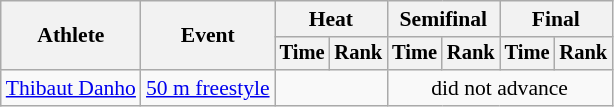<table class="wikitable" style="text-align:center; font-size:90%">
<tr>
<th rowspan="2">Athlete</th>
<th rowspan="2">Event</th>
<th colspan="2">Heat</th>
<th colspan="2">Semifinal</th>
<th colspan="2">Final</th>
</tr>
<tr style="font-size:95%">
<th>Time</th>
<th>Rank</th>
<th>Time</th>
<th>Rank</th>
<th>Time</th>
<th>Rank</th>
</tr>
<tr>
<td align=left rowspan=2><a href='#'>Thibaut Danho</a></td>
<td align=left><a href='#'>50 m freestyle</a></td>
<td colspan=2></td>
<td colspan=4>did not advance</td>
</tr>
</table>
